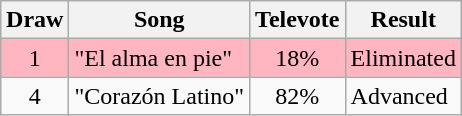<table class="sortable wikitable" style="margin: 1em auto 1em auto; text-align:center">
<tr>
<th>Draw</th>
<th>Song</th>
<th>Televote</th>
<th>Result</th>
</tr>
<tr>
<td style="background:lightpink;">1</td>
<td align="left" style="background:lightpink;">"El alma en pie"</td>
<td style="background:lightpink;">18%</td>
<td align="left" style="background:lightpink;">Eliminated</td>
</tr>
<tr>
<td>4</td>
<td align="left">"Corazón Latino"</td>
<td>82%</td>
<td align="left">Advanced</td>
</tr>
</table>
